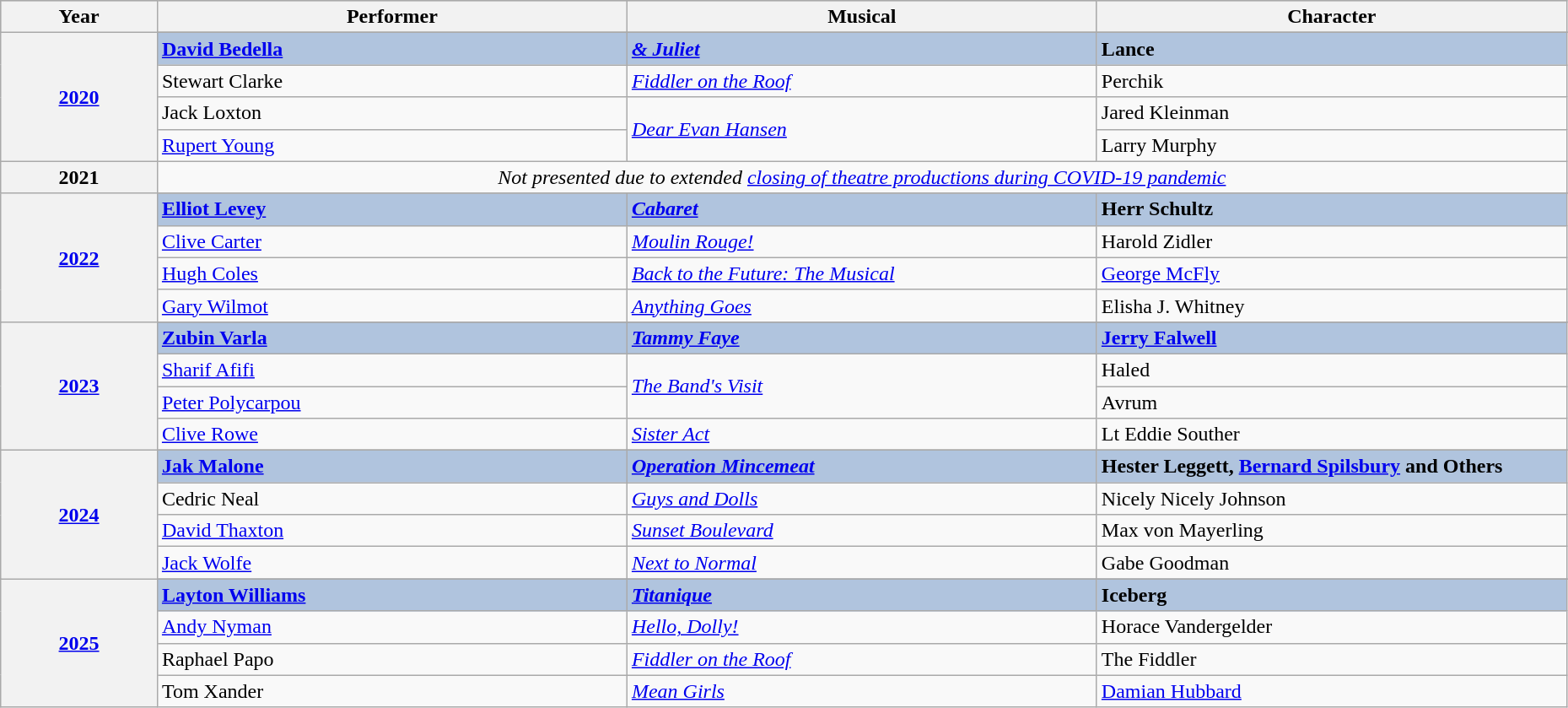<table class="wikitable" style="width:98%;">
<tr style="background:#bebebe;">
<th style="width:10%;">Year</th>
<th style="width:30%;">Performer</th>
<th style="width:30%;">Musical</th>
<th style="width:30%;">Character</th>
</tr>
<tr>
<th rowspan="5" align="center"><a href='#'>2020</a></th>
</tr>
<tr style="background:#B0C4DE">
<td><strong><a href='#'>David Bedella</a></strong></td>
<td><strong><em><a href='#'>& Juliet</a></em></strong></td>
<td><strong>Lance</strong></td>
</tr>
<tr>
<td>Stewart Clarke</td>
<td><em><a href='#'>Fiddler on the Roof</a></em></td>
<td>Perchik</td>
</tr>
<tr>
<td>Jack Loxton</td>
<td rowspan="2"><em><a href='#'>Dear Evan Hansen</a></em></td>
<td>Jared Kleinman</td>
</tr>
<tr>
<td><a href='#'>Rupert Young</a></td>
<td>Larry Murphy</td>
</tr>
<tr>
<th align="center">2021</th>
<td colspan=3 align="center"><em>Not presented due to extended <a href='#'>closing of theatre productions during COVID-19 pandemic</a></em></td>
</tr>
<tr>
<th rowspan="5"><a href='#'>2022</a></th>
</tr>
<tr style="background:#B0C4DE">
<td><strong><a href='#'>Elliot Levey</a></strong></td>
<td><strong><em><a href='#'>Cabaret</a></em></strong></td>
<td><strong>Herr Schultz</strong></td>
</tr>
<tr>
<td><a href='#'>Clive Carter</a></td>
<td><em><a href='#'>Moulin Rouge!</a></em></td>
<td>Harold Zidler</td>
</tr>
<tr>
<td><a href='#'>Hugh Coles</a></td>
<td><em><a href='#'>Back to the Future: The Musical</a></em></td>
<td><a href='#'>George McFly</a></td>
</tr>
<tr>
<td><a href='#'>Gary Wilmot</a></td>
<td><em><a href='#'>Anything Goes</a></em></td>
<td>Elisha J. Whitney</td>
</tr>
<tr>
<th rowspan="5"><a href='#'>2023</a></th>
</tr>
<tr style="background:#B0C4DE">
<td><strong><a href='#'>Zubin Varla</a></strong></td>
<td><strong><em><a href='#'>Tammy Faye</a></em></strong></td>
<td><strong><a href='#'>Jerry Falwell</a></strong></td>
</tr>
<tr>
<td><a href='#'>Sharif Afifi</a></td>
<td rowspan=2><em><a href='#'>The Band's Visit</a></em></td>
<td>Haled</td>
</tr>
<tr>
<td><a href='#'>Peter Polycarpou</a></td>
<td>Avrum</td>
</tr>
<tr>
<td><a href='#'>Clive Rowe</a></td>
<td><em><a href='#'>Sister Act</a></em></td>
<td>Lt Eddie Souther</td>
</tr>
<tr>
<th rowspan="5"><a href='#'>2024</a></th>
</tr>
<tr style="background:#B0C4DE">
<td><strong><a href='#'>Jak Malone</a></strong></td>
<td><strong><em><a href='#'>Operation Mincemeat</a></em></strong></td>
<td><strong>Hester Leggett, <a href='#'>Bernard Spilsbury</a> and Others</strong></td>
</tr>
<tr>
<td>Cedric Neal</td>
<td><em><a href='#'>Guys and Dolls</a></em></td>
<td>Nicely Nicely Johnson</td>
</tr>
<tr>
<td><a href='#'>David Thaxton</a></td>
<td><em><a href='#'>Sunset Boulevard</a></em></td>
<td>Max von Mayerling</td>
</tr>
<tr>
<td><a href='#'>Jack Wolfe</a></td>
<td><em><a href='#'>Next to Normal</a></em></td>
<td>Gabe Goodman</td>
</tr>
<tr>
<th rowspan="5"><a href='#'>2025</a></th>
</tr>
<tr style="background:#B0C4DE">
<td><strong><a href='#'>Layton Williams</a></strong></td>
<td><strong><em><a href='#'>Titanique</a></em></strong></td>
<td><strong>Iceberg</strong></td>
</tr>
<tr>
<td><a href='#'>Andy Nyman</a></td>
<td><em><a href='#'>Hello, Dolly!</a></em></td>
<td>Horace Vandergelder</td>
</tr>
<tr>
<td>Raphael Papo</td>
<td><em><a href='#'>Fiddler on the Roof</a></em></td>
<td>The Fiddler</td>
</tr>
<tr>
<td>Tom Xander</td>
<td><em><a href='#'>Mean Girls</a></em></td>
<td><a href='#'>Damian Hubbard</a></td>
</tr>
</table>
